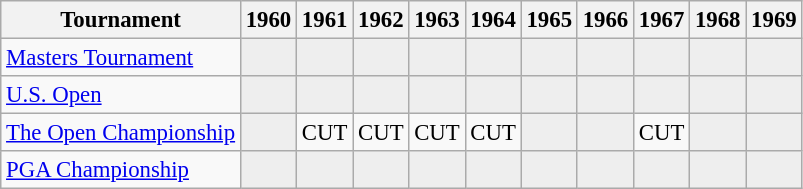<table class="wikitable" style="font-size:95%;text-align:center;">
<tr>
<th>Tournament</th>
<th>1960</th>
<th>1961</th>
<th>1962</th>
<th>1963</th>
<th>1964</th>
<th>1965</th>
<th>1966</th>
<th>1967</th>
<th>1968</th>
<th>1969</th>
</tr>
<tr>
<td align=left><a href='#'>Masters Tournament</a></td>
<td style="background:#eeeeee;"></td>
<td style="background:#eeeeee;"></td>
<td style="background:#eeeeee;"></td>
<td style="background:#eeeeee;"></td>
<td style="background:#eeeeee;"></td>
<td style="background:#eeeeee;"></td>
<td style="background:#eeeeee;"></td>
<td style="background:#eeeeee;"></td>
<td style="background:#eeeeee;"></td>
<td style="background:#eeeeee;"></td>
</tr>
<tr>
<td align=left><a href='#'>U.S. Open</a></td>
<td style="background:#eeeeee;"></td>
<td style="background:#eeeeee;"></td>
<td style="background:#eeeeee;"></td>
<td style="background:#eeeeee;"></td>
<td style="background:#eeeeee;"></td>
<td style="background:#eeeeee;"></td>
<td style="background:#eeeeee;"></td>
<td style="background:#eeeeee;"></td>
<td style="background:#eeeeee;"></td>
<td style="background:#eeeeee;"></td>
</tr>
<tr>
<td align=left><a href='#'>The Open Championship</a></td>
<td style="background:#eeeeee;"></td>
<td>CUT</td>
<td>CUT</td>
<td>CUT</td>
<td>CUT</td>
<td style="background:#eeeeee;"></td>
<td style="background:#eeeeee;"></td>
<td>CUT</td>
<td style="background:#eeeeee;"></td>
<td style="background:#eeeeee;"></td>
</tr>
<tr>
<td align=left><a href='#'>PGA Championship</a></td>
<td style="background:#eeeeee;"></td>
<td style="background:#eeeeee;"></td>
<td style="background:#eeeeee;"></td>
<td style="background:#eeeeee;"></td>
<td style="background:#eeeeee;"></td>
<td style="background:#eeeeee;"></td>
<td style="background:#eeeeee;"></td>
<td style="background:#eeeeee;"></td>
<td style="background:#eeeeee;"></td>
<td style="background:#eeeeee;"></td>
</tr>
</table>
